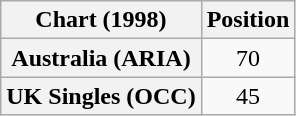<table class="wikitable plainrowheaders" style="text-align:center">
<tr>
<th scope="col">Chart (1998)</th>
<th scope="col">Position</th>
</tr>
<tr>
<th scope="row">Australia (ARIA)</th>
<td>70</td>
</tr>
<tr>
<th scope="row">UK Singles (OCC)</th>
<td>45</td>
</tr>
</table>
